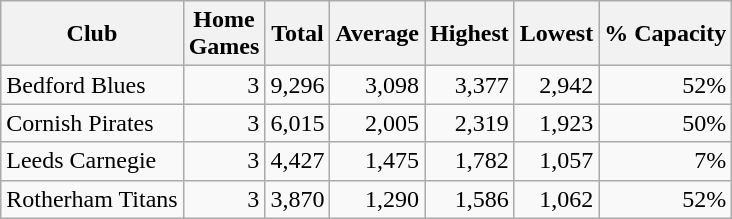<table class="wikitable sortable" style="text-align:right">
<tr>
<th>Club</th>
<th>Home<br>Games</th>
<th>Total</th>
<th>Average</th>
<th>Highest</th>
<th>Lowest</th>
<th>% Capacity</th>
</tr>
<tr>
<td style="text-align:left">Bedford Blues</td>
<td>3</td>
<td>9,296</td>
<td>3,098</td>
<td>3,377</td>
<td>2,942</td>
<td>52%</td>
</tr>
<tr>
<td style="text-align:left">Cornish Pirates</td>
<td>3</td>
<td>6,015</td>
<td>2,005</td>
<td>2,319</td>
<td>1,923</td>
<td>50%</td>
</tr>
<tr>
<td style="text-align:left">Leeds Carnegie</td>
<td>3</td>
<td>4,427</td>
<td>1,475</td>
<td>1,782</td>
<td>1,057</td>
<td>7%</td>
</tr>
<tr>
<td style="text-align:left">Rotherham Titans</td>
<td>3</td>
<td>3,870</td>
<td>1,290</td>
<td>1,586</td>
<td>1,062</td>
<td>52%</td>
</tr>
</table>
